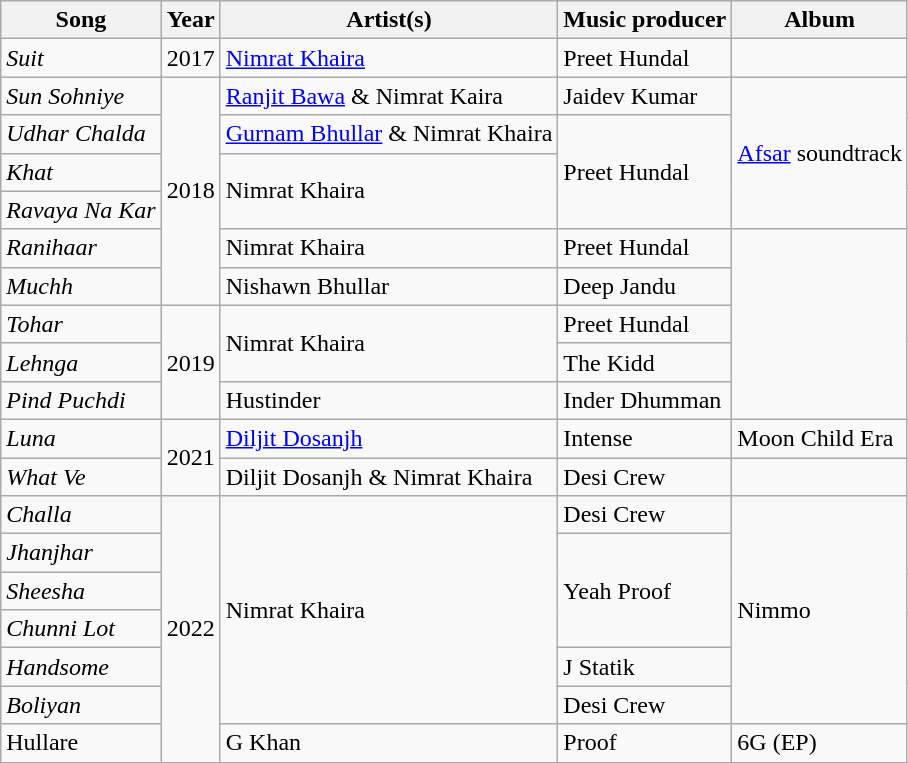<table class="wikitable">
<tr>
<th>Song</th>
<th>Year</th>
<th>Artist(s)</th>
<th>Music producer</th>
<th>Album</th>
</tr>
<tr>
<td><em>Suit</em></td>
<td>2017</td>
<td><a href='#'>Nimrat Khaira</a></td>
<td>Preet Hundal</td>
<td></td>
</tr>
<tr>
<td><em>Sun Sohniye</em></td>
<td rowspan="6">2018</td>
<td><a href='#'>Ranjit Bawa</a> & Nimrat Kaira</td>
<td>Jaidev Kumar</td>
<td rowspan="4"><a href='#'>Afsar</a> soundtrack</td>
</tr>
<tr>
<td><em>Udhar Chalda</em></td>
<td><a href='#'>Gurnam Bhullar</a> & Nimrat Khaira</td>
<td rowspan="3">Preet Hundal</td>
</tr>
<tr>
<td><em>Khat</em></td>
<td rowspan="2">Nimrat Khaira</td>
</tr>
<tr>
<td><em>Ravaya Na Kar</em></td>
</tr>
<tr>
<td><em>Ranihaar</em></td>
<td>Nimrat Khaira</td>
<td>Preet Hundal</td>
<td rowspan="5"></td>
</tr>
<tr>
<td><em>Muchh</em></td>
<td>Nishawn Bhullar</td>
<td>Deep Jandu</td>
</tr>
<tr>
<td><em>Tohar</em></td>
<td rowspan="3">2019</td>
<td rowspan="2">Nimrat Khaira</td>
<td>Preet Hundal</td>
</tr>
<tr>
<td><em>Lehnga</em></td>
<td>The Kidd</td>
</tr>
<tr>
<td><em>Pind Puchdi</em></td>
<td>Hustinder</td>
<td>Inder Dhumman</td>
</tr>
<tr>
<td><em>Luna</em></td>
<td rowspan="2">2021</td>
<td><a href='#'>Diljit Dosanjh</a></td>
<td>Intense</td>
<td>Moon Child Era</td>
</tr>
<tr>
<td><em>What Ve</em></td>
<td>Diljit Dosanjh & Nimrat Khaira</td>
<td>Desi Crew</td>
<td></td>
</tr>
<tr>
<td><em>Challa</em></td>
<td rowspan="7">2022</td>
<td rowspan="6">Nimrat Khaira</td>
<td>Desi Crew</td>
<td rowspan="6">Nimmo</td>
</tr>
<tr>
<td><em>Jhanjhar</em></td>
<td rowspan="3">Yeah Proof</td>
</tr>
<tr>
<td><em>Sheesha</em></td>
</tr>
<tr>
<td><em>Chunni Lot</em></td>
</tr>
<tr>
<td><em>Handsome</em></td>
<td>J Statik</td>
</tr>
<tr>
<td><em>Boliyan</em></td>
<td>Desi Crew</td>
</tr>
<tr>
<td>Hullare</td>
<td>G Khan</td>
<td>Proof</td>
<td>6G (EP)</td>
</tr>
</table>
